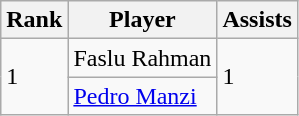<table class="wikitable" style="text-align:center">
<tr>
<th>Rank</th>
<th>Player</th>
<th>Assists</th>
</tr>
<tr>
<td rowspan="4" align="left">1</td>
<td align="left"> Faslu Rahman</td>
<td rowspan="4" align="left">1</td>
</tr>
<tr>
<td align="left"> <a href='#'>Pedro Manzi</a></td>
</tr>
</table>
